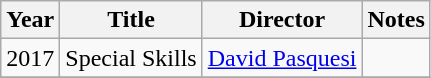<table class="wikitable sortable">
<tr>
<th>Year</th>
<th>Title</th>
<th>Director</th>
<th>Notes</th>
</tr>
<tr>
<td>2017</td>
<td>Special Skills</td>
<td><a href='#'>David Pasquesi</a></td>
<td></td>
</tr>
<tr>
</tr>
</table>
